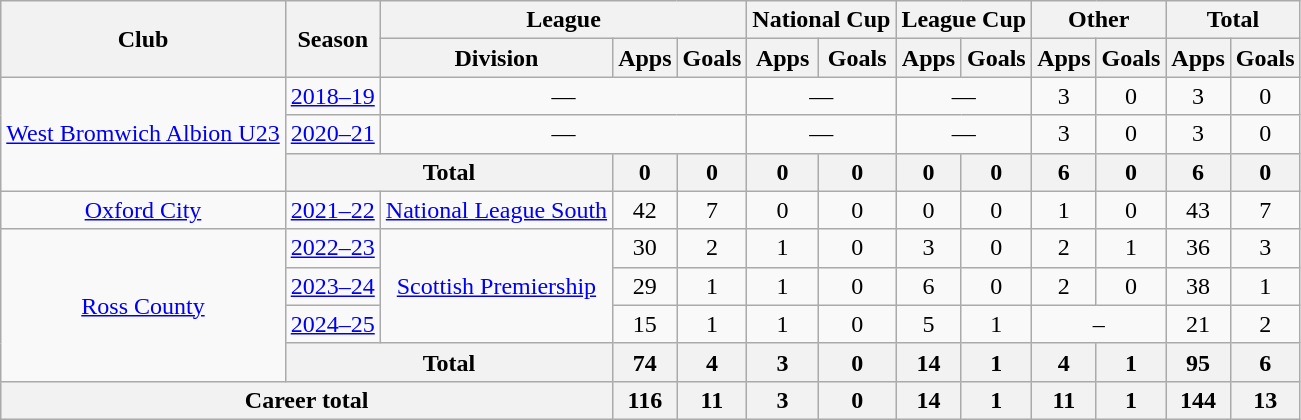<table class=wikitable style=text-align:center>
<tr>
<th rowspan=2>Club</th>
<th rowspan=2>Season</th>
<th colspan=3>League</th>
<th colspan=2>National Cup</th>
<th colspan=2>League Cup</th>
<th colspan=2>Other</th>
<th colspan=2>Total</th>
</tr>
<tr>
<th>Division</th>
<th>Apps</th>
<th>Goals</th>
<th>Apps</th>
<th>Goals</th>
<th>Apps</th>
<th>Goals</th>
<th>Apps</th>
<th>Goals</th>
<th>Apps</th>
<th>Goals</th>
</tr>
<tr>
<td rowspan=3><a href='#'>West Bromwich Albion U23</a></td>
<td><a href='#'>2018–19</a></td>
<td colspan=3>—</td>
<td colspan=2>—</td>
<td colspan=2>—</td>
<td>3</td>
<td>0</td>
<td>3</td>
<td>0</td>
</tr>
<tr>
<td><a href='#'>2020–21</a></td>
<td colspan=3>—</td>
<td colspan=2>—</td>
<td colspan=2>—</td>
<td>3</td>
<td>0</td>
<td>3</td>
<td>0</td>
</tr>
<tr>
<th colspan=2>Total</th>
<th>0</th>
<th>0</th>
<th>0</th>
<th>0</th>
<th>0</th>
<th>0</th>
<th>6</th>
<th>0</th>
<th>6</th>
<th>0</th>
</tr>
<tr>
<td><a href='#'>Oxford City</a></td>
<td><a href='#'>2021–22</a></td>
<td><a href='#'>National League South</a></td>
<td>42</td>
<td>7</td>
<td>0</td>
<td>0</td>
<td>0</td>
<td>0</td>
<td>1</td>
<td>0</td>
<td>43</td>
<td>7</td>
</tr>
<tr>
<td rowspan=4><a href='#'>Ross County</a></td>
<td><a href='#'>2022–23</a></td>
<td rowspan=3><a href='#'>Scottish Premiership</a></td>
<td>30</td>
<td>2</td>
<td>1</td>
<td>0</td>
<td>3</td>
<td>0</td>
<td>2</td>
<td>1</td>
<td>36</td>
<td>3</td>
</tr>
<tr>
<td><a href='#'>2023–24</a></td>
<td>29</td>
<td>1</td>
<td>1</td>
<td>0</td>
<td>6</td>
<td>0</td>
<td>2</td>
<td>0</td>
<td>38</td>
<td>1</td>
</tr>
<tr>
<td><a href='#'>2024–25</a></td>
<td>15</td>
<td>1</td>
<td>1</td>
<td>0</td>
<td>5</td>
<td>1</td>
<td colspan="2">–</td>
<td>21</td>
<td>2</td>
</tr>
<tr>
<th Colspan=2>Total</th>
<th>74</th>
<th>4</th>
<th>3</th>
<th>0</th>
<th>14</th>
<th>1</th>
<th>4</th>
<th>1</th>
<th>95</th>
<th>6</th>
</tr>
<tr>
<th colspan=3>Career total</th>
<th>116</th>
<th>11</th>
<th>3</th>
<th>0</th>
<th>14</th>
<th>1</th>
<th>11</th>
<th>1</th>
<th>144</th>
<th>13</th>
</tr>
</table>
